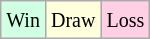<table class="wikitable">
<tr>
<td style="background:#d0ffe3;"><small>Win</small></td>
<td style="background:#ffffdd;"><small>Draw</small></td>
<td style="background:#ffd0e3;"><small>Loss</small></td>
</tr>
</table>
